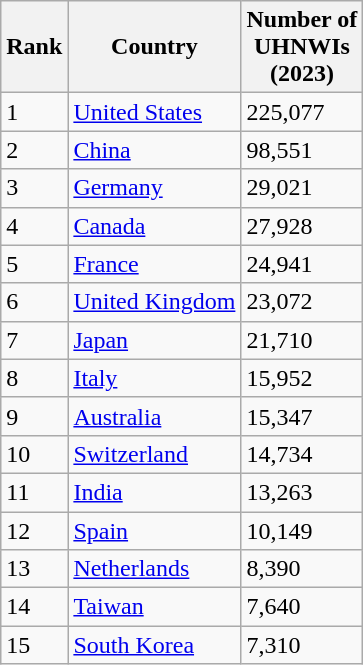<table class="wikitable">
<tr>
<th>Rank</th>
<th>Country</th>
<th>Number of<br>UHNWIs<br>(2023)</th>
</tr>
<tr>
<td>1</td>
<td> <a href='#'>United States</a></td>
<td>225,077</td>
</tr>
<tr>
<td>2</td>
<td> <a href='#'>China</a></td>
<td>98,551</td>
</tr>
<tr>
<td>3</td>
<td> <a href='#'>Germany</a></td>
<td>29,021</td>
</tr>
<tr>
<td>4</td>
<td> <a href='#'>Canada</a></td>
<td>27,928</td>
</tr>
<tr>
<td>5</td>
<td> <a href='#'>France</a></td>
<td>24,941</td>
</tr>
<tr>
<td>6</td>
<td> <a href='#'>United Kingdom</a></td>
<td>23,072</td>
</tr>
<tr>
<td>7</td>
<td> <a href='#'>Japan</a></td>
<td>21,710</td>
</tr>
<tr>
<td>8</td>
<td> <a href='#'>Italy</a></td>
<td>15,952</td>
</tr>
<tr>
<td>9</td>
<td> <a href='#'>Australia</a></td>
<td>15,347</td>
</tr>
<tr>
<td>10</td>
<td> <a href='#'>Switzerland</a></td>
<td>14,734</td>
</tr>
<tr>
<td>11</td>
<td> <a href='#'>India</a></td>
<td>13,263</td>
</tr>
<tr>
<td>12</td>
<td> <a href='#'>Spain</a></td>
<td>10,149</td>
</tr>
<tr>
<td>13</td>
<td> <a href='#'>Netherlands</a></td>
<td>8,390</td>
</tr>
<tr>
<td>14</td>
<td> <a href='#'>Taiwan</a></td>
<td>7,640</td>
</tr>
<tr>
<td>15</td>
<td> <a href='#'>South Korea</a></td>
<td>7,310</td>
</tr>
</table>
